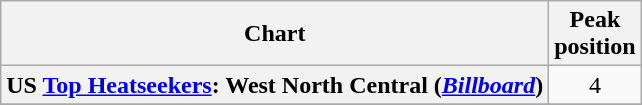<table class="wikitable plainrowheaders sortable" style="text-align:center;" border="1">
<tr>
<th scope="col">Chart</th>
<th scope="col">Peak<br>position</th>
</tr>
<tr>
<th scope="row">US <a href='#'>Top Heatseekers</a>: West North Central (<em><a href='#'>Billboard</a></em>)</th>
<td>4</td>
</tr>
<tr>
</tr>
</table>
